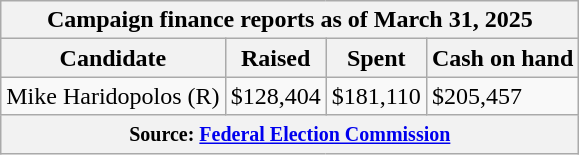<table class="wikitable sortable">
<tr>
<th colspan=4>Campaign finance reports as of March 31, 2025</th>
</tr>
<tr style="text-align:center;">
<th>Candidate</th>
<th>Raised</th>
<th>Spent</th>
<th>Cash on hand</th>
</tr>
<tr>
<td>Mike Haridopolos (R)</td>
<td>$128,404</td>
<td>$181,110</td>
<td>$205,457</td>
</tr>
<tr>
<th colspan="4"><small>Source: <a href='#'>Federal Election Commission</a></small></th>
</tr>
</table>
